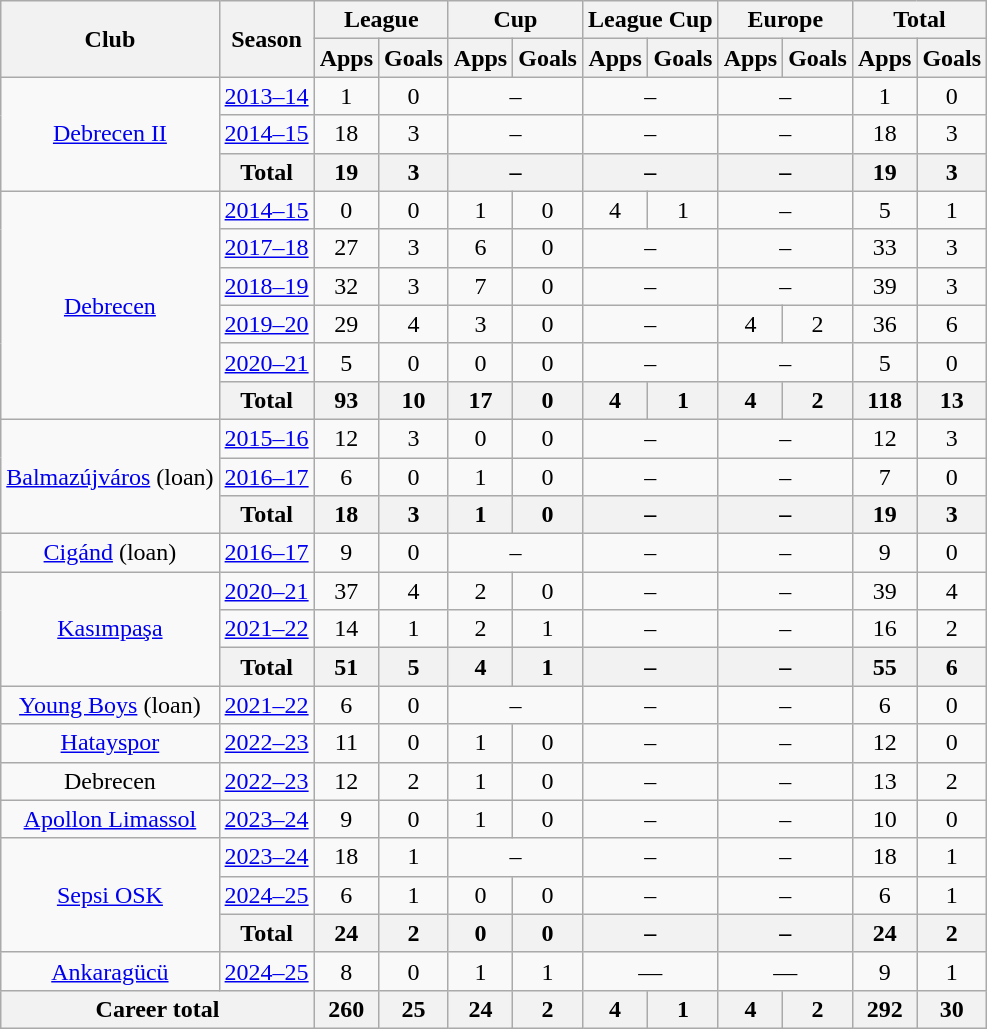<table class="wikitable" style="text-align:center">
<tr>
<th rowspan="2">Club</th>
<th rowspan="2">Season</th>
<th colspan="2">League</th>
<th colspan="2">Cup</th>
<th colspan="2">League Cup</th>
<th colspan="2">Europe</th>
<th colspan="2">Total</th>
</tr>
<tr>
<th>Apps</th>
<th>Goals</th>
<th>Apps</th>
<th>Goals</th>
<th>Apps</th>
<th>Goals</th>
<th>Apps</th>
<th>Goals</th>
<th>Apps</th>
<th>Goals</th>
</tr>
<tr>
<td rowspan="3"><a href='#'>Debrecen II</a></td>
<td><a href='#'>2013–14</a></td>
<td>1</td>
<td>0</td>
<td colspan="2">–</td>
<td colspan="2">–</td>
<td colspan="2">–</td>
<td>1</td>
<td>0</td>
</tr>
<tr>
<td><a href='#'>2014–15</a></td>
<td>18</td>
<td>3</td>
<td colspan="2">–</td>
<td colspan="2">–</td>
<td colspan="2">–</td>
<td>18</td>
<td>3</td>
</tr>
<tr>
<th>Total</th>
<th>19</th>
<th>3</th>
<th colspan="2">–</th>
<th colspan="2">–</th>
<th colspan="2">–</th>
<th>19</th>
<th>3</th>
</tr>
<tr>
<td rowspan="6"><a href='#'>Debrecen</a></td>
<td><a href='#'>2014–15</a></td>
<td>0</td>
<td>0</td>
<td>1</td>
<td>0</td>
<td>4</td>
<td>1</td>
<td colspan="2">–</td>
<td>5</td>
<td>1</td>
</tr>
<tr>
<td><a href='#'>2017–18</a></td>
<td>27</td>
<td>3</td>
<td>6</td>
<td>0</td>
<td colspan="2">–</td>
<td colspan="2">–</td>
<td>33</td>
<td>3</td>
</tr>
<tr>
<td><a href='#'>2018–19</a></td>
<td>32</td>
<td>3</td>
<td>7</td>
<td>0</td>
<td colspan="2">–</td>
<td colspan="2">–</td>
<td>39</td>
<td>3</td>
</tr>
<tr>
<td><a href='#'>2019–20</a></td>
<td>29</td>
<td>4</td>
<td>3</td>
<td>0</td>
<td colspan="2">–</td>
<td>4</td>
<td>2</td>
<td>36</td>
<td>6</td>
</tr>
<tr>
<td><a href='#'>2020–21</a></td>
<td>5</td>
<td>0</td>
<td>0</td>
<td>0</td>
<td colspan="2">–</td>
<td colspan="2">–</td>
<td>5</td>
<td>0</td>
</tr>
<tr>
<th>Total</th>
<th>93</th>
<th>10</th>
<th>17</th>
<th>0</th>
<th>4</th>
<th>1</th>
<th>4</th>
<th>2</th>
<th>118</th>
<th>13</th>
</tr>
<tr>
<td rowspan="3"><a href='#'>Balmazújváros</a> (loan)</td>
<td><a href='#'>2015–16</a></td>
<td>12</td>
<td>3</td>
<td>0</td>
<td>0</td>
<td colspan="2">–</td>
<td colspan="2">–</td>
<td>12</td>
<td>3</td>
</tr>
<tr>
<td><a href='#'>2016–17</a></td>
<td>6</td>
<td>0</td>
<td>1</td>
<td>0</td>
<td colspan="2">–</td>
<td colspan="2">–</td>
<td>7</td>
<td>0</td>
</tr>
<tr>
<th>Total</th>
<th>18</th>
<th>3</th>
<th>1</th>
<th>0</th>
<th colspan="2">–</th>
<th colspan="2">–</th>
<th>19</th>
<th>3</th>
</tr>
<tr>
<td><a href='#'>Cigánd</a> (loan)</td>
<td><a href='#'>2016–17</a></td>
<td>9</td>
<td>0</td>
<td colspan="2">–</td>
<td colspan="2">–</td>
<td colspan="2">–</td>
<td>9</td>
<td>0</td>
</tr>
<tr>
<td rowspan="3"><a href='#'>Kasımpaşa</a></td>
<td><a href='#'>2020–21</a></td>
<td>37</td>
<td>4</td>
<td>2</td>
<td>0</td>
<td colspan="2">–</td>
<td colspan="2">–</td>
<td>39</td>
<td>4</td>
</tr>
<tr>
<td><a href='#'>2021–22</a></td>
<td>14</td>
<td>1</td>
<td>2</td>
<td>1</td>
<td colspan="2">–</td>
<td colspan="2">–</td>
<td>16</td>
<td>2</td>
</tr>
<tr>
<th>Total</th>
<th>51</th>
<th>5</th>
<th>4</th>
<th>1</th>
<th colspan="2">–</th>
<th colspan="2">–</th>
<th>55</th>
<th>6</th>
</tr>
<tr>
<td><a href='#'>Young Boys</a> (loan)</td>
<td><a href='#'>2021–22</a></td>
<td>6</td>
<td>0</td>
<td colspan="2">–</td>
<td colspan="2">–</td>
<td colspan="2">–</td>
<td>6</td>
<td>0</td>
</tr>
<tr>
<td><a href='#'>Hatayspor</a></td>
<td><a href='#'>2022–23</a></td>
<td>11</td>
<td>0</td>
<td>1</td>
<td>0</td>
<td colspan="2">–</td>
<td colspan="2">–</td>
<td>12</td>
<td>0</td>
</tr>
<tr>
<td>Debrecen</td>
<td><a href='#'>2022–23</a></td>
<td>12</td>
<td>2</td>
<td>1</td>
<td>0</td>
<td colspan="2">–</td>
<td colspan="2">–</td>
<td>13</td>
<td>2</td>
</tr>
<tr>
<td><a href='#'>Apollon Limassol</a></td>
<td><a href='#'>2023–24</a></td>
<td>9</td>
<td>0</td>
<td>1</td>
<td>0</td>
<td colspan="2">–</td>
<td colspan="2">–</td>
<td>10</td>
<td>0</td>
</tr>
<tr>
<td rowspan="3"><a href='#'>Sepsi OSK</a></td>
<td><a href='#'>2023–24</a></td>
<td>18</td>
<td>1</td>
<td colspan="2">–</td>
<td colspan="2">–</td>
<td colspan="2">–</td>
<td>18</td>
<td>1</td>
</tr>
<tr>
<td><a href='#'>2024–25</a></td>
<td>6</td>
<td>1</td>
<td>0</td>
<td>0</td>
<td colspan="2">–</td>
<td colspan="2">–</td>
<td>6</td>
<td>1</td>
</tr>
<tr>
<th>Total</th>
<th>24</th>
<th>2</th>
<th>0</th>
<th>0</th>
<th colspan="2">–</th>
<th colspan="2">–</th>
<th>24</th>
<th>2</th>
</tr>
<tr>
<td><a href='#'>Ankaragücü</a></td>
<td><a href='#'>2024–25</a></td>
<td>8</td>
<td>0</td>
<td>1</td>
<td>1</td>
<td colspan="2">—</td>
<td colspan="2">—</td>
<td>9</td>
<td>1</td>
</tr>
<tr>
<th colspan="2">Career total</th>
<th>260</th>
<th>25</th>
<th>24</th>
<th>2</th>
<th>4</th>
<th>1</th>
<th>4</th>
<th>2</th>
<th>292</th>
<th>30</th>
</tr>
</table>
